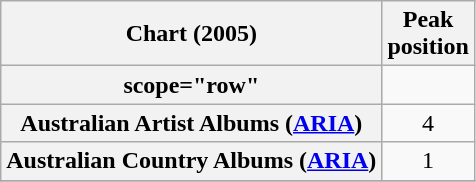<table class="wikitable sortable plainrowheaders">
<tr>
<th scope="col">Chart (2005)</th>
<th scope="col">Peak<br>position</th>
</tr>
<tr>
<th>scope="row"</th>
</tr>
<tr>
<th scope="row">Australian Artist Albums (<a href='#'>ARIA</a>)</th>
<td align="center">4</td>
</tr>
<tr>
<th scope="row">Australian Country Albums (<a href='#'>ARIA</a>)</th>
<td align="center">1</td>
</tr>
<tr>
</tr>
</table>
